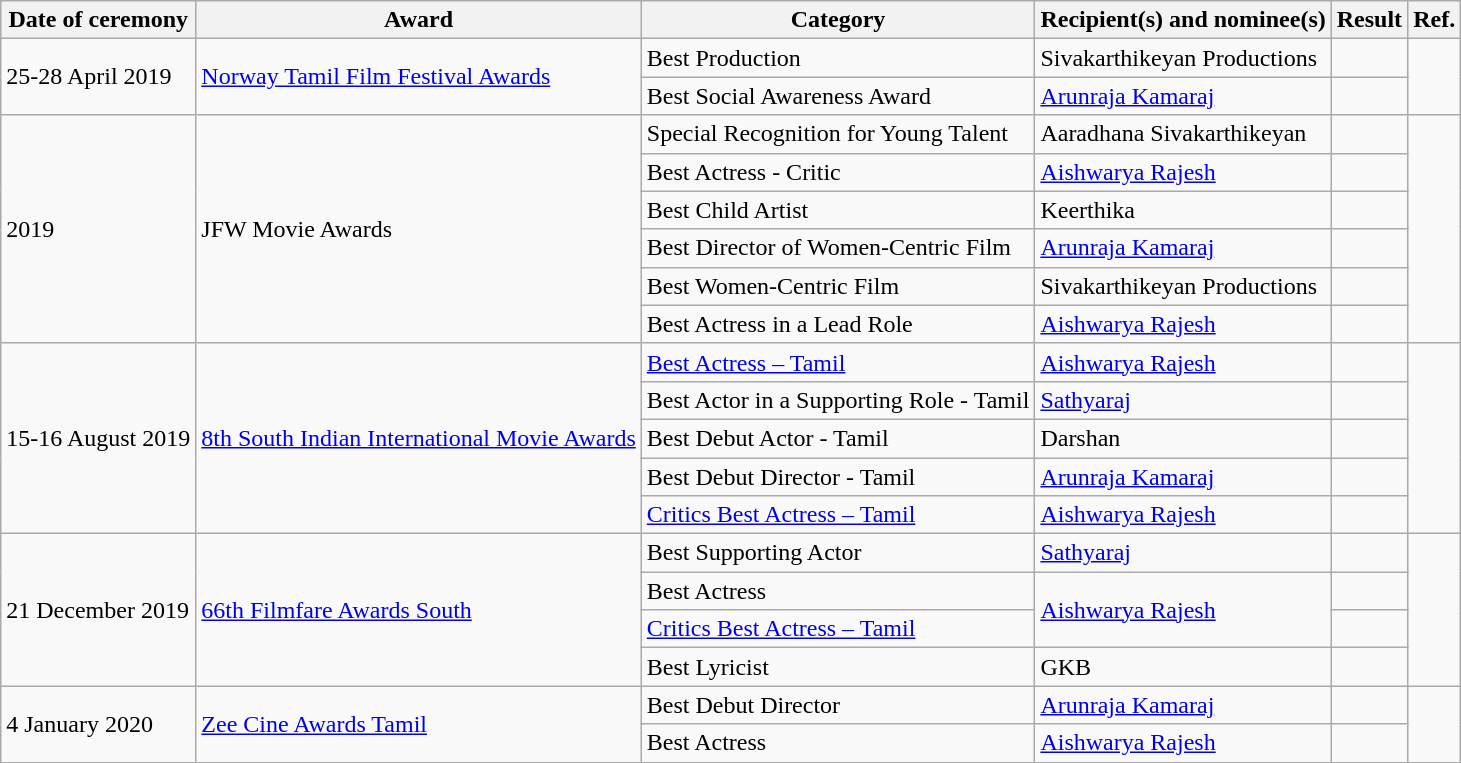<table class="wikitable sortable">
<tr>
<th>Date of ceremony</th>
<th>Award</th>
<th>Category</th>
<th>Recipient(s) and nominee(s)</th>
<th>Result</th>
<th>Ref.</th>
</tr>
<tr>
<td rowspan="2">25-28 April 2019</td>
<td rowspan="2"><a href='#'>Norway Tamil Film Festival Awards</a></td>
<td>Best Production</td>
<td>Sivakarthikeyan Productions</td>
<td></td>
<td rowspan="2"></td>
</tr>
<tr>
<td>Best Social Awareness Award</td>
<td><a href='#'>Arunraja Kamaraj</a></td>
<td></td>
</tr>
<tr>
<td rowspan="6">2019</td>
<td rowspan="6">JFW Movie Awards</td>
<td>Special Recognition for Young Talent</td>
<td>Aaradhana Sivakarthikeyan</td>
<td></td>
<td rowspan="6"></td>
</tr>
<tr>
<td>Best Actress - Critic</td>
<td><a href='#'>Aishwarya Rajesh</a></td>
<td></td>
</tr>
<tr>
<td>Best Child Artist</td>
<td>Keerthika</td>
<td></td>
</tr>
<tr>
<td>Best Director of Women-Centric Film</td>
<td><a href='#'>Arunraja Kamaraj</a></td>
<td></td>
</tr>
<tr>
<td>Best Women-Centric Film</td>
<td>Sivakarthikeyan Productions</td>
<td></td>
</tr>
<tr>
<td>Best Actress in a Lead Role</td>
<td><a href='#'>Aishwarya Rajesh</a></td>
<td></td>
</tr>
<tr>
<td rowspan="5">15-16 August 2019</td>
<td rowspan="5"><a href='#'>8th South Indian International Movie Awards</a></td>
<td><a href='#'>Best Actress – Tamil</a></td>
<td><a href='#'>Aishwarya Rajesh</a></td>
<td></td>
<td rowspan="5"><br></td>
</tr>
<tr>
<td>Best Actor in a Supporting Role - Tamil</td>
<td><a href='#'>Sathyaraj</a></td>
<td></td>
</tr>
<tr>
<td>Best Debut Actor - Tamil</td>
<td>Darshan</td>
<td></td>
</tr>
<tr>
<td>Best Debut Director - Tamil</td>
<td><a href='#'>Arunraja Kamaraj</a></td>
<td></td>
</tr>
<tr>
<td><a href='#'>Critics Best Actress – Tamil</a></td>
<td><a href='#'>Aishwarya Rajesh</a></td>
<td></td>
</tr>
<tr>
<td rowspan="4">21 December 2019</td>
<td rowspan="4"><a href='#'>66th Filmfare Awards South</a></td>
<td>Best Supporting Actor</td>
<td><a href='#'>Sathyaraj</a></td>
<td></td>
<td rowspan="4"></td>
</tr>
<tr>
<td>Best Actress</td>
<td rowspan="2"><a href='#'>Aishwarya Rajesh</a></td>
<td></td>
</tr>
<tr>
<td><a href='#'>Critics Best Actress – Tamil</a></td>
<td></td>
</tr>
<tr>
<td>Best Lyricist</td>
<td>GKB</td>
<td></td>
</tr>
<tr>
<td rowspan="2">4 January 2020</td>
<td rowspan="2"><a href='#'>Zee Cine Awards Tamil</a></td>
<td>Best Debut Director</td>
<td><a href='#'>Arunraja Kamaraj</a></td>
<td></td>
<td rowspan="2"></td>
</tr>
<tr>
<td>Best Actress</td>
<td><a href='#'>Aishwarya Rajesh</a></td>
<td></td>
</tr>
</table>
